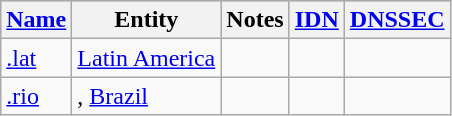<table class="wikitable sortable">
<tr style="background:#a0d0ff;">
<th><a href='#'>Name</a></th>
<th>Entity</th>
<th class="unsortable">Notes</th>
<th><a href='#'>IDN</a></th>
<th><a href='#'>DNSSEC</a></th>
</tr>
<tr valign="top">
<td><a href='#'>.lat</a></td>
<td> <a href='#'>Latin America</a></td>
<td></td>
<td></td>
<td></td>
</tr>
<tr valign="top">
<td><a href='#'>.rio</a></td>
<td>, <a href='#'>Brazil</a></td>
<td></td>
<td></td>
<td></td>
</tr>
</table>
